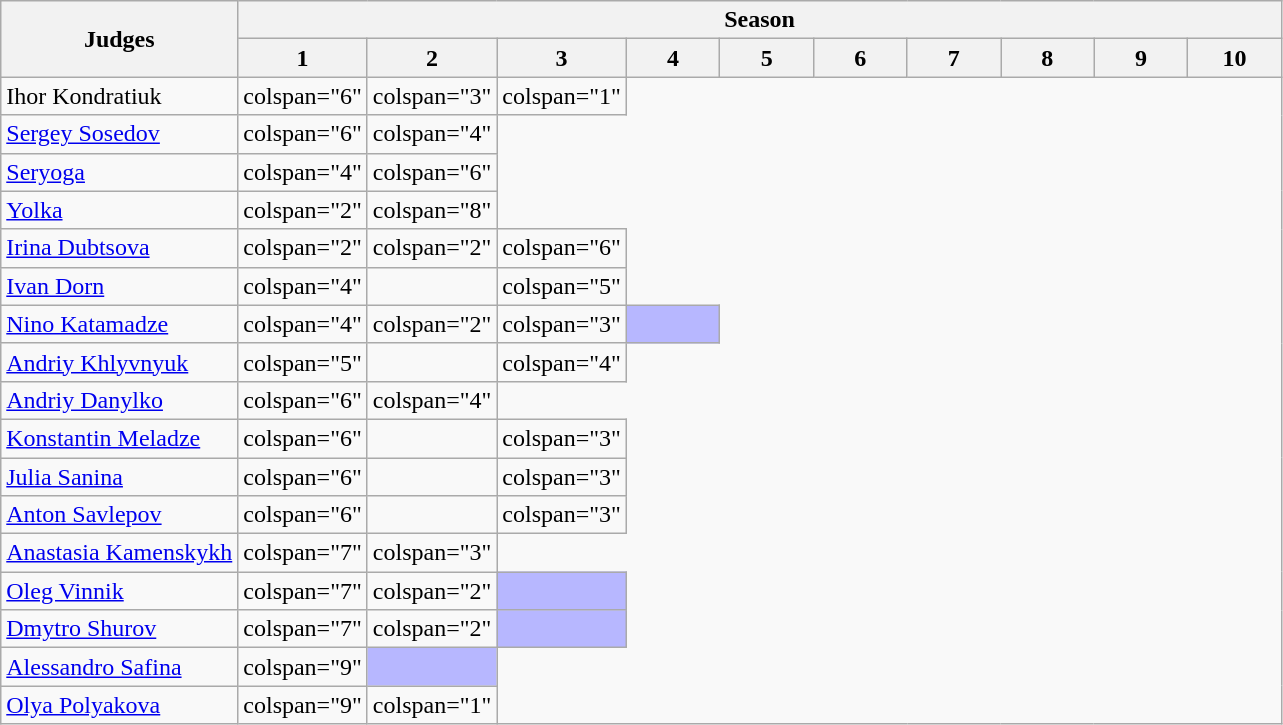<table class="wikitable" width:"50%">
<tr>
<th scope="col"; rowspan="2">Judges</th>
<th colspan="12">Season</th>
</tr>
<tr>
<th ! width="55">1</th>
<th width="55">2</th>
<th width="55">3</th>
<th width="55">4</th>
<th width="55">5</th>
<th width="55">6</th>
<th width="55">7</th>
<th width="55">8</th>
<th width="55">9</th>
<th width="55">10</th>
</tr>
<tr>
<td>Ihor Kondratiuk</td>
<td>colspan="6" </td>
<td>colspan="3" </td>
<td>colspan="1" </td>
</tr>
<tr>
<td><a href='#'>Sergey Sosedov</a></td>
<td>colspan="6" </td>
<td>colspan="4" </td>
</tr>
<tr>
<td><a href='#'>Seryoga</a></td>
<td>colspan="4" </td>
<td>colspan="6" </td>
</tr>
<tr>
<td><a href='#'>Yolka</a></td>
<td>colspan="2" </td>
<td>colspan="8" </td>
</tr>
<tr>
<td><a href='#'>Irina Dubtsova</a></td>
<td>colspan="2" </td>
<td>colspan="2" </td>
<td>colspan="6" </td>
</tr>
<tr>
<td><a href='#'>Ivan Dorn</a></td>
<td>colspan="4" </td>
<td></td>
<td>colspan="5" </td>
</tr>
<tr>
<td><a href='#'>Nino Katamadze</a></td>
<td>colspan="4" </td>
<td>colspan="2" </td>
<td>colspan="3" </td>
<td colspan=1 style="text-align:center; background:#b7b7ff;"></td>
</tr>
<tr>
<td><a href='#'>Andriy Khlyvnyuk</a></td>
<td>colspan="5" </td>
<td></td>
<td>colspan="4" </td>
</tr>
<tr>
<td><a href='#'>Andriy Danylko</a></td>
<td>colspan="6" </td>
<td>colspan="4" </td>
</tr>
<tr>
<td><a href='#'>Konstantin Meladze</a></td>
<td>colspan="6" </td>
<td></td>
<td>colspan="3" </td>
</tr>
<tr>
<td><a href='#'>Julia Sanina</a></td>
<td>colspan="6" </td>
<td></td>
<td>colspan="3" </td>
</tr>
<tr>
<td><a href='#'>Anton Savlepov</a></td>
<td>colspan="6" </td>
<td></td>
<td>colspan="3" </td>
</tr>
<tr>
<td><a href='#'>Anastasia Kamenskykh</a></td>
<td>colspan="7" </td>
<td>colspan="3" </td>
</tr>
<tr>
<td><a href='#'>Oleg Vinnik</a></td>
<td>colspan="7" </td>
<td>colspan="2" </td>
<td colspan=1 style="text-align:center; background:#b7b7ff;"></td>
</tr>
<tr>
<td><a href='#'>Dmytro Shurov</a></td>
<td>colspan="7" </td>
<td>colspan="2" </td>
<td colspan=1 style="text-align:center; background:#b7b7ff;"></td>
</tr>
<tr>
<td><a href='#'>Alessandro Safina</a></td>
<td>colspan="9" </td>
<td colspan=1 style="text-align:center; background:#b7b7ff;"></td>
</tr>
<tr>
<td><a href='#'>Olya Polyakova</a></td>
<td>colspan="9" </td>
<td>colspan="1" </td>
</tr>
</table>
